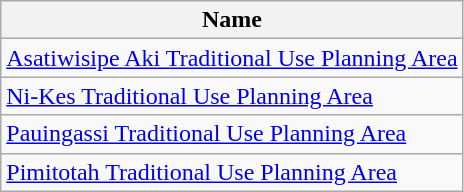<table class="sortable wikitable">
<tr>
<th>Name</th>
</tr>
<tr>
<td><a href='#'>Asatiwisipe Aki Traditional Use Planning Area</a></td>
</tr>
<tr>
<td><a href='#'>Ni-Kes Traditional Use Planning Area</a></td>
</tr>
<tr>
<td><a href='#'>Pauingassi Traditional Use Planning Area</a></td>
</tr>
<tr>
<td><a href='#'>Pimitotah Traditional Use Planning Area</a></td>
</tr>
</table>
